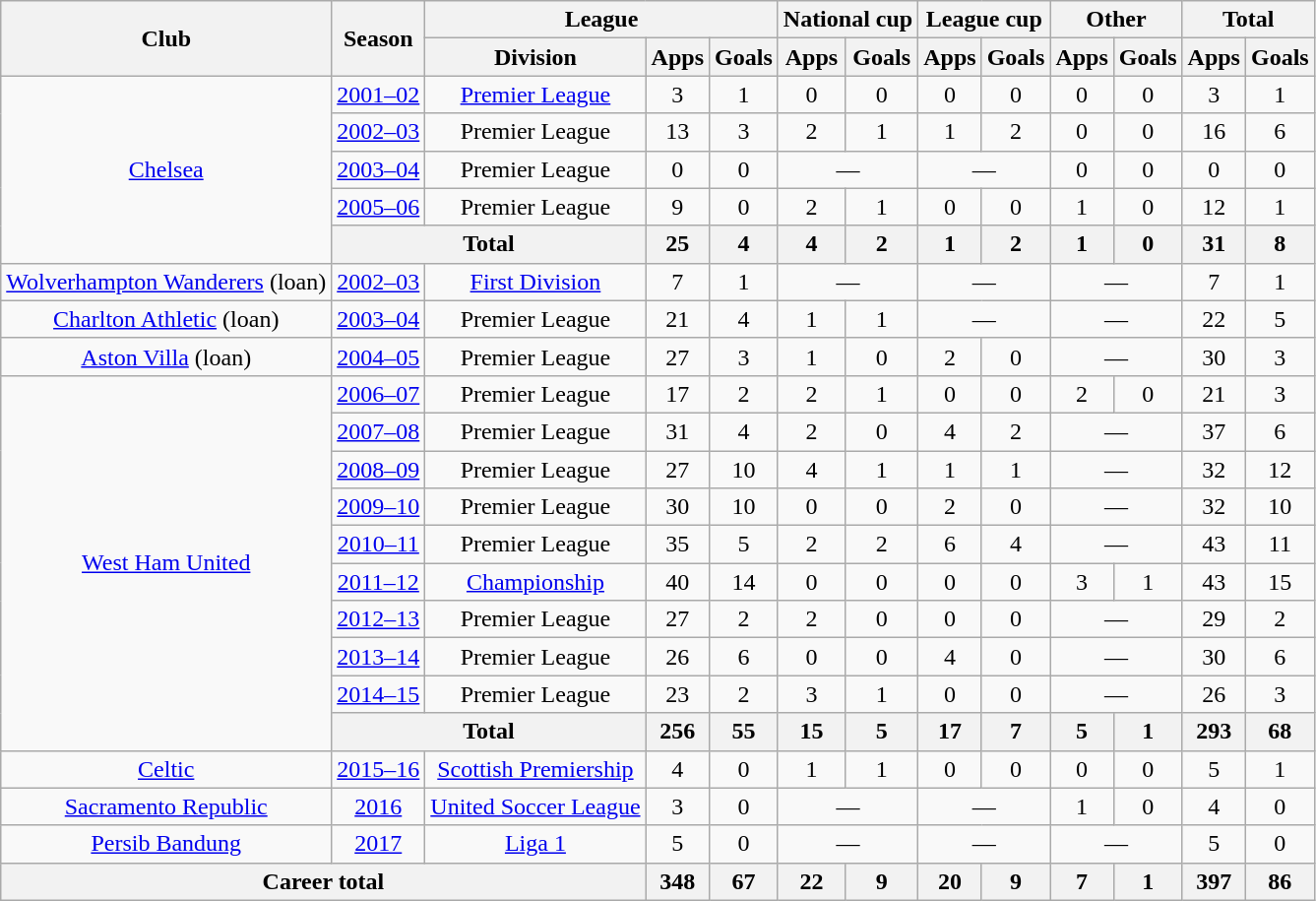<table class="wikitable" style="text-align: center;">
<tr>
<th rowspan=2>Club</th>
<th rowspan=2>Season</th>
<th colspan=3>League</th>
<th colspan=2>National cup</th>
<th colspan=2>League cup</th>
<th colspan=2>Other</th>
<th colspan=2>Total</th>
</tr>
<tr>
<th>Division</th>
<th>Apps</th>
<th>Goals</th>
<th>Apps</th>
<th>Goals</th>
<th>Apps</th>
<th>Goals</th>
<th>Apps</th>
<th>Goals</th>
<th>Apps</th>
<th>Goals</th>
</tr>
<tr>
<td rowspan=5><a href='#'>Chelsea</a></td>
<td><a href='#'>2001–02</a></td>
<td><a href='#'>Premier League</a></td>
<td>3</td>
<td>1</td>
<td>0</td>
<td>0</td>
<td>0</td>
<td>0</td>
<td>0</td>
<td>0</td>
<td>3</td>
<td>1</td>
</tr>
<tr>
<td><a href='#'>2002–03</a></td>
<td>Premier League</td>
<td>13</td>
<td>3</td>
<td>2</td>
<td>1</td>
<td>1</td>
<td>2</td>
<td>0</td>
<td>0</td>
<td>16</td>
<td>6</td>
</tr>
<tr>
<td><a href='#'>2003–04</a></td>
<td>Premier League</td>
<td>0</td>
<td>0</td>
<td colspan=2>—</td>
<td colspan=2>—</td>
<td>0</td>
<td>0</td>
<td>0</td>
<td>0</td>
</tr>
<tr>
<td><a href='#'>2005–06</a></td>
<td>Premier League</td>
<td>9</td>
<td>0</td>
<td>2</td>
<td>1</td>
<td>0</td>
<td>0</td>
<td>1</td>
<td>0</td>
<td>12</td>
<td>1</td>
</tr>
<tr>
<th colspan=2>Total</th>
<th>25</th>
<th>4</th>
<th>4</th>
<th>2</th>
<th>1</th>
<th>2</th>
<th>1</th>
<th>0</th>
<th>31</th>
<th>8</th>
</tr>
<tr>
<td><a href='#'>Wolverhampton Wanderers</a> (loan)</td>
<td><a href='#'>2002–03</a></td>
<td><a href='#'>First Division</a></td>
<td>7</td>
<td>1</td>
<td colspan=2>—</td>
<td colspan=2>—</td>
<td colspan=2>—</td>
<td>7</td>
<td>1</td>
</tr>
<tr>
<td><a href='#'>Charlton Athletic</a> (loan)</td>
<td><a href='#'>2003–04</a></td>
<td>Premier League</td>
<td>21</td>
<td>4</td>
<td>1</td>
<td>1</td>
<td colspan=2>—</td>
<td colspan=2>—</td>
<td>22</td>
<td>5</td>
</tr>
<tr>
<td><a href='#'>Aston Villa</a> (loan)</td>
<td><a href='#'>2004–05</a></td>
<td>Premier League</td>
<td>27</td>
<td>3</td>
<td>1</td>
<td>0</td>
<td>2</td>
<td>0</td>
<td colspan=2>—</td>
<td>30</td>
<td>3</td>
</tr>
<tr>
<td rowspan=10><a href='#'>West Ham United</a></td>
<td><a href='#'>2006–07</a></td>
<td>Premier League</td>
<td>17</td>
<td>2</td>
<td>2</td>
<td>1</td>
<td>0</td>
<td>0</td>
<td>2</td>
<td>0</td>
<td>21</td>
<td>3</td>
</tr>
<tr>
<td><a href='#'>2007–08</a></td>
<td>Premier League</td>
<td>31</td>
<td>4</td>
<td>2</td>
<td>0</td>
<td>4</td>
<td>2</td>
<td colspan=2>—</td>
<td>37</td>
<td>6</td>
</tr>
<tr>
<td><a href='#'>2008–09</a></td>
<td>Premier League</td>
<td>27</td>
<td>10</td>
<td>4</td>
<td>1</td>
<td>1</td>
<td>1</td>
<td colspan=2>—</td>
<td>32</td>
<td>12</td>
</tr>
<tr>
<td><a href='#'>2009–10</a></td>
<td>Premier League</td>
<td>30</td>
<td>10</td>
<td>0</td>
<td>0</td>
<td>2</td>
<td>0</td>
<td colspan=2>—</td>
<td>32</td>
<td>10</td>
</tr>
<tr>
<td><a href='#'>2010–11</a></td>
<td>Premier League</td>
<td>35</td>
<td>5</td>
<td>2</td>
<td>2</td>
<td>6</td>
<td>4</td>
<td colspan=2>—</td>
<td>43</td>
<td>11</td>
</tr>
<tr>
<td><a href='#'>2011–12</a></td>
<td><a href='#'>Championship</a></td>
<td>40</td>
<td>14</td>
<td>0</td>
<td>0</td>
<td>0</td>
<td>0</td>
<td>3</td>
<td>1</td>
<td>43</td>
<td>15</td>
</tr>
<tr>
<td><a href='#'>2012–13</a></td>
<td>Premier League</td>
<td>27</td>
<td>2</td>
<td>2</td>
<td>0</td>
<td>0</td>
<td>0</td>
<td colspan=2>—</td>
<td>29</td>
<td>2</td>
</tr>
<tr>
<td><a href='#'>2013–14</a></td>
<td>Premier League</td>
<td>26</td>
<td>6</td>
<td>0</td>
<td>0</td>
<td>4</td>
<td>0</td>
<td colspan=2>—</td>
<td>30</td>
<td>6</td>
</tr>
<tr>
<td><a href='#'>2014–15</a></td>
<td>Premier League</td>
<td>23</td>
<td>2</td>
<td>3</td>
<td>1</td>
<td>0</td>
<td>0</td>
<td colspan=2>—</td>
<td>26</td>
<td>3</td>
</tr>
<tr>
<th colspan=2>Total</th>
<th>256</th>
<th>55</th>
<th>15</th>
<th>5</th>
<th>17</th>
<th>7</th>
<th>5</th>
<th>1</th>
<th>293</th>
<th>68</th>
</tr>
<tr>
<td><a href='#'>Celtic</a></td>
<td><a href='#'>2015–16</a></td>
<td><a href='#'>Scottish Premiership</a></td>
<td>4</td>
<td>0</td>
<td>1</td>
<td>1</td>
<td>0</td>
<td>0</td>
<td>0</td>
<td>0</td>
<td>5</td>
<td>1</td>
</tr>
<tr>
<td><a href='#'>Sacramento Republic</a></td>
<td><a href='#'>2016</a></td>
<td><a href='#'>United Soccer League</a></td>
<td>3</td>
<td>0</td>
<td colspan=2>—</td>
<td colspan=2>—</td>
<td>1</td>
<td>0</td>
<td>4</td>
<td>0</td>
</tr>
<tr>
<td><a href='#'>Persib Bandung</a></td>
<td><a href='#'>2017</a></td>
<td><a href='#'>Liga 1</a></td>
<td>5</td>
<td>0</td>
<td colspan=2>—</td>
<td colspan=2>—</td>
<td colspan=2>—</td>
<td>5</td>
<td>0</td>
</tr>
<tr>
<th colspan=3>Career total</th>
<th>348</th>
<th>67</th>
<th>22</th>
<th>9</th>
<th>20</th>
<th>9</th>
<th>7</th>
<th>1</th>
<th>397</th>
<th>86</th>
</tr>
</table>
